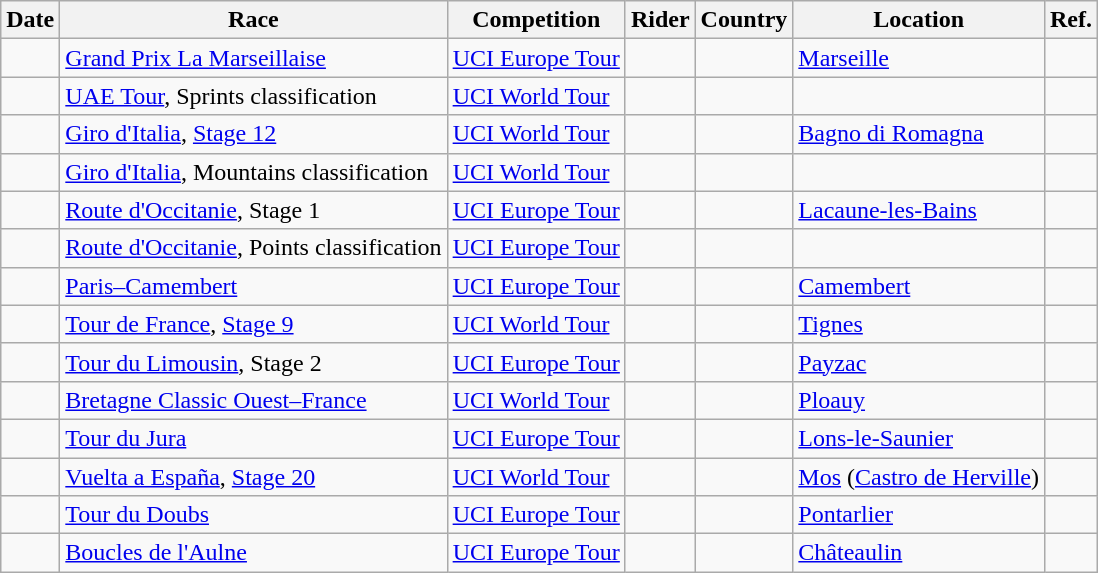<table class="wikitable sortable">
<tr>
<th>Date</th>
<th>Race</th>
<th>Competition</th>
<th>Rider</th>
<th>Country</th>
<th>Location</th>
<th class="unsortable">Ref.</th>
</tr>
<tr>
<td></td>
<td><a href='#'>Grand Prix La Marseillaise</a></td>
<td><a href='#'>UCI Europe Tour</a></td>
<td></td>
<td></td>
<td><a href='#'>Marseille</a></td>
<td align="center"></td>
</tr>
<tr>
<td></td>
<td><a href='#'>UAE Tour</a>, Sprints classification</td>
<td><a href='#'>UCI World Tour</a></td>
<td></td>
<td></td>
<td></td>
<td align="center"></td>
</tr>
<tr>
<td></td>
<td><a href='#'>Giro d'Italia</a>, <a href='#'>Stage 12</a></td>
<td><a href='#'>UCI World Tour</a></td>
<td></td>
<td></td>
<td><a href='#'>Bagno di Romagna</a></td>
<td align="center"></td>
</tr>
<tr>
<td></td>
<td><a href='#'>Giro d'Italia</a>, Mountains classification</td>
<td><a href='#'>UCI World Tour</a></td>
<td></td>
<td></td>
<td></td>
<td align="center"></td>
</tr>
<tr>
<td></td>
<td><a href='#'>Route d'Occitanie</a>, Stage 1</td>
<td><a href='#'>UCI Europe Tour</a></td>
<td></td>
<td></td>
<td><a href='#'>Lacaune-les-Bains</a></td>
<td align="center"></td>
</tr>
<tr>
<td></td>
<td><a href='#'>Route d'Occitanie</a>, Points classification</td>
<td><a href='#'>UCI Europe Tour</a></td>
<td></td>
<td></td>
<td></td>
<td align="center"></td>
</tr>
<tr>
<td></td>
<td><a href='#'>Paris–Camembert</a></td>
<td><a href='#'>UCI Europe Tour</a></td>
<td></td>
<td></td>
<td><a href='#'>Camembert</a></td>
<td align="center"></td>
</tr>
<tr>
<td></td>
<td><a href='#'>Tour de France</a>, <a href='#'>Stage 9</a></td>
<td><a href='#'>UCI World Tour</a></td>
<td></td>
<td></td>
<td><a href='#'>Tignes</a></td>
<td align="center"></td>
</tr>
<tr>
<td></td>
<td><a href='#'>Tour du Limousin</a>, Stage 2</td>
<td><a href='#'>UCI Europe Tour</a></td>
<td></td>
<td></td>
<td><a href='#'>Payzac</a></td>
<td align="center"></td>
</tr>
<tr>
<td></td>
<td><a href='#'>Bretagne Classic Ouest–France</a></td>
<td><a href='#'>UCI World Tour</a></td>
<td></td>
<td></td>
<td><a href='#'>Ploauy</a></td>
<td align="center"></td>
</tr>
<tr>
<td></td>
<td><a href='#'>Tour du Jura</a></td>
<td><a href='#'>UCI Europe Tour</a></td>
<td></td>
<td></td>
<td><a href='#'>Lons-le-Saunier</a></td>
<td align="center"></td>
</tr>
<tr>
<td></td>
<td><a href='#'>Vuelta a España</a>, <a href='#'>Stage 20</a></td>
<td><a href='#'>UCI World Tour</a></td>
<td></td>
<td></td>
<td><a href='#'>Mos</a> (<a href='#'>Castro de Herville</a>)</td>
<td align="center"></td>
</tr>
<tr>
<td></td>
<td><a href='#'>Tour du Doubs</a></td>
<td><a href='#'>UCI Europe Tour</a></td>
<td></td>
<td></td>
<td><a href='#'>Pontarlier</a></td>
<td align="center"></td>
</tr>
<tr>
<td></td>
<td><a href='#'>Boucles de l'Aulne</a></td>
<td><a href='#'>UCI Europe Tour</a></td>
<td></td>
<td></td>
<td><a href='#'>Châteaulin</a></td>
<td align="center"></td>
</tr>
</table>
